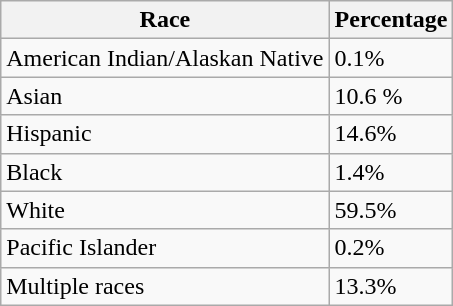<table class="wikitable">
<tr>
<th>Race</th>
<th>Percentage</th>
</tr>
<tr>
<td>American Indian/Alaskan Native</td>
<td>0.1%</td>
</tr>
<tr>
<td>Asian</td>
<td>10.6 %</td>
</tr>
<tr>
<td>Hispanic</td>
<td>14.6%</td>
</tr>
<tr>
<td>Black</td>
<td>1.4%</td>
</tr>
<tr>
<td>White</td>
<td>59.5%</td>
</tr>
<tr>
<td>Pacific Islander</td>
<td>0.2%</td>
</tr>
<tr>
<td>Multiple races</td>
<td>13.3%</td>
</tr>
</table>
